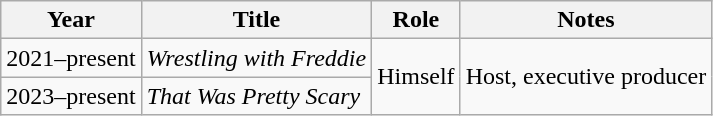<table class="wikitable sortable">
<tr>
<th>Year</th>
<th>Title</th>
<th>Role</th>
<th>Notes</th>
</tr>
<tr>
<td>2021–present</td>
<td><em>Wrestling with Freddie</em></td>
<td rowspan=2>Himself</td>
<td rowspan=2>Host, executive producer</td>
</tr>
<tr>
<td>2023–present</td>
<td><em>That Was Pretty Scary</em></td>
</tr>
</table>
